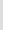<table class="toccolours" style="float:right; margin:0 0 1em 1em;">
<tr>
<td style="background:#ddd; text-align:center;"><br><div></div></td>
</tr>
<tr>
<td><br></td>
</tr>
</table>
